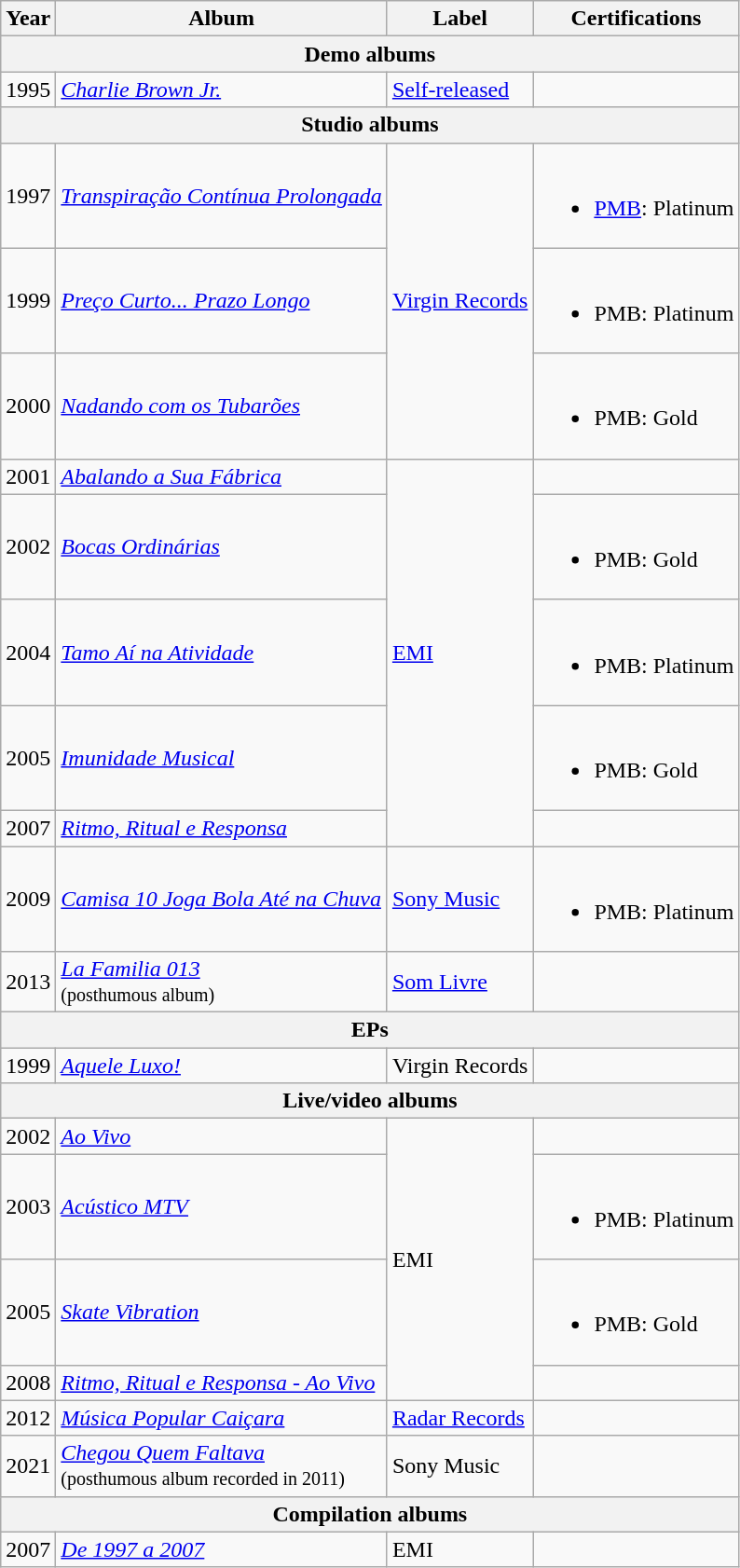<table class="wikitable">
<tr>
<th>Year</th>
<th>Album</th>
<th>Label</th>
<th>Certifications</th>
</tr>
<tr>
<th colspan="4">Demo albums</th>
</tr>
<tr>
<td>1995</td>
<td><a href='#'><em>Charlie Brown Jr.</em></a></td>
<td><a href='#'>Self-released</a></td>
<td></td>
</tr>
<tr>
<th colspan="4">Studio albums</th>
</tr>
<tr>
<td>1997</td>
<td><em><a href='#'>Transpiração Contínua Prolongada</a></em></td>
<td rowspan="3"><a href='#'>Virgin Records</a></td>
<td><br><ul><li><a href='#'>PMB</a>: Platinum</li></ul></td>
</tr>
<tr>
<td>1999</td>
<td><em><a href='#'>Preço Curto... Prazo Longo</a></em></td>
<td><br><ul><li>PMB: Platinum</li></ul></td>
</tr>
<tr>
<td>2000</td>
<td><em><a href='#'>Nadando com os Tubarões</a></em></td>
<td><br><ul><li>PMB: Gold</li></ul></td>
</tr>
<tr>
<td>2001</td>
<td><em><a href='#'>Abalando a Sua Fábrica</a></em></td>
<td rowspan="5"><a href='#'>EMI</a></td>
<td></td>
</tr>
<tr>
<td>2002</td>
<td><em><a href='#'>Bocas Ordinárias</a></em></td>
<td><br><ul><li>PMB: Gold</li></ul></td>
</tr>
<tr>
<td>2004</td>
<td><em><a href='#'>Tamo Aí na Atividade</a></em></td>
<td><br><ul><li>PMB: Platinum</li></ul></td>
</tr>
<tr>
<td>2005</td>
<td><em><a href='#'>Imunidade Musical</a></em></td>
<td><br><ul><li>PMB: Gold</li></ul></td>
</tr>
<tr>
<td>2007</td>
<td><em><a href='#'>Ritmo, Ritual e Responsa</a></em></td>
<td></td>
</tr>
<tr>
<td>2009</td>
<td><em><a href='#'>Camisa 10 Joga Bola Até na Chuva</a></em></td>
<td><a href='#'>Sony Music</a></td>
<td><br><ul><li>PMB: Platinum</li></ul></td>
</tr>
<tr>
<td>2013</td>
<td><em><a href='#'>La Familia 013</a></em><br><small>(posthumous album)</small></td>
<td><a href='#'>Som Livre</a></td>
<td></td>
</tr>
<tr>
<th colspan="4">EPs</th>
</tr>
<tr>
<td>1999</td>
<td><em><a href='#'>Aquele Luxo!</a></em></td>
<td>Virgin Records</td>
<td></td>
</tr>
<tr>
<th colspan="4">Live/video albums</th>
</tr>
<tr>
<td>2002</td>
<td><em><a href='#'>Ao Vivo</a></em></td>
<td rowspan="4">EMI</td>
<td></td>
</tr>
<tr>
<td>2003</td>
<td><em><a href='#'>Acústico MTV</a></em></td>
<td><br><ul><li>PMB: Platinum</li></ul></td>
</tr>
<tr>
<td>2005</td>
<td><em><a href='#'>Skate Vibration</a></em></td>
<td><br><ul><li>PMB: Gold</li></ul></td>
</tr>
<tr>
<td>2008</td>
<td><em><a href='#'>Ritmo, Ritual e Responsa - Ao Vivo</a></em></td>
<td></td>
</tr>
<tr>
<td>2012</td>
<td><em><a href='#'>Música Popular Caiçara</a></em></td>
<td><a href='#'>Radar Records</a></td>
<td></td>
</tr>
<tr>
<td>2021</td>
<td><em><a href='#'>Chegou Quem Faltava</a></em><br><small>(posthumous album recorded in 2011)</small></td>
<td>Sony Music</td>
<td></td>
</tr>
<tr>
<th colspan="4">Compilation albums</th>
</tr>
<tr>
<td>2007</td>
<td><em><a href='#'>De 1997 a 2007</a></em></td>
<td>EMI</td>
<td></td>
</tr>
</table>
